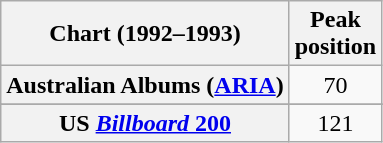<table class="wikitable sortable plainrowheaders">
<tr>
<th>Chart (1992–1993)</th>
<th>Peak<br>position</th>
</tr>
<tr>
<th scope="row">Australian Albums (<a href='#'>ARIA</a>)</th>
<td style="text-align:center">70</td>
</tr>
<tr>
</tr>
<tr>
</tr>
<tr>
</tr>
<tr>
</tr>
<tr>
</tr>
<tr>
</tr>
<tr>
</tr>
<tr>
</tr>
<tr>
<th scope="row">US <a href='#'><em>Billboard</em> 200</a></th>
<td style="text-align:center">121</td>
</tr>
</table>
